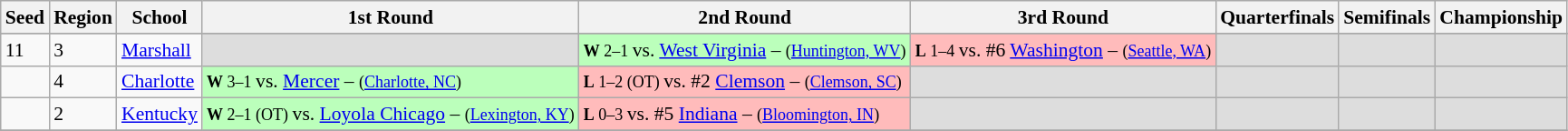<table class="sortable wikitable" style="white-space:nowrap; font-size:90%;">
<tr>
<th>Seed</th>
<th>Region</th>
<th>School</th>
<th>1st Round</th>
<th>2nd Round</th>
<th>3rd Round</th>
<th>Quarterfinals</th>
<th>Semifinals</th>
<th>Championship</th>
</tr>
<tr>
</tr>
<tr>
<td>11</td>
<td>3</td>
<td><a href='#'>Marshall</a></td>
<td bgcolor=#ddd></td>
<td style="background:#bfb;"><small> <strong>W</strong> 2–1 </small> vs. <a href='#'>West Virginia</a> – <small>(<a href='#'>Huntington, WV</a>)</small></td>
<td style="background:#fbb;"><small> <strong>L</strong> 1–4 </small> vs. #6 <a href='#'>Washington</a> – <small>(<a href='#'>Seattle, WA</a>)</small></td>
<td style="background:#ddd;"></td>
<td style="background:#ddd;"></td>
<td style="background:#ddd;"></td>
</tr>
<tr>
<td></td>
<td>4</td>
<td><a href='#'>Charlotte</a></td>
<td style="background:#bfb;"><small> <strong>W</strong> 3–1 </small> vs. <a href='#'>Mercer</a> – <small>(<a href='#'>Charlotte, NC</a>)</small></td>
<td style="background:#fbb;"><small> <strong>L</strong> 1–2 (OT) </small> vs. #2 <a href='#'>Clemson</a> – <small>(<a href='#'>Clemson, SC</a>)</small></td>
<td style="background:#ddd;"></td>
<td style="background:#ddd;"></td>
<td style="background:#ddd;"></td>
<td style="background:#ddd;"></td>
</tr>
<tr>
<td></td>
<td>2</td>
<td><a href='#'>Kentucky</a></td>
<td style="background:#bfb;"><small> <strong>W</strong> 2–1 (OT) </small> vs. <a href='#'>Loyola Chicago</a> – <small>(<a href='#'>Lexington, KY</a>)</small></td>
<td style="background:#fbb;"><small> <strong>L</strong> 0–3 </small> vs. #5 <a href='#'>Indiana</a> – <small>(<a href='#'>Bloomington, IN</a>)</small></td>
<td style="background:#ddd;"></td>
<td style="background:#ddd;"></td>
<td style="background:#ddd;"></td>
<td style="background:#ddd;"></td>
</tr>
<tr>
</tr>
</table>
